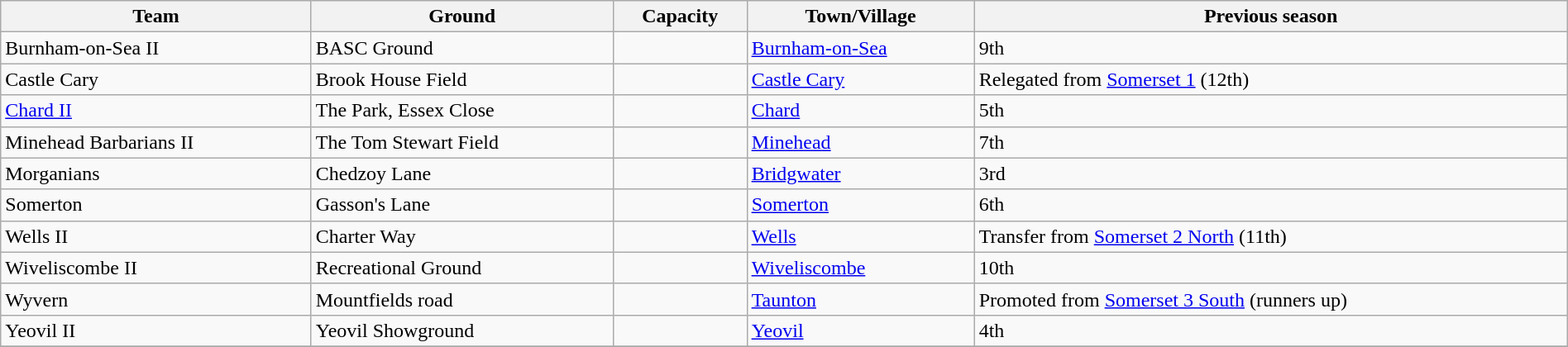<table class="wikitable sortable" width=100%>
<tr>
<th>Team</th>
<th>Ground</th>
<th>Capacity</th>
<th>Town/Village</th>
<th>Previous season</th>
</tr>
<tr>
<td>Burnham-on-Sea II</td>
<td>BASC Ground</td>
<td></td>
<td><a href='#'>Burnham-on-Sea</a></td>
<td>9th</td>
</tr>
<tr>
<td>Castle Cary</td>
<td>Brook House Field</td>
<td></td>
<td><a href='#'>Castle Cary</a></td>
<td>Relegated from <a href='#'>Somerset 1</a> (12th)</td>
</tr>
<tr>
<td><a href='#'>Chard II</a></td>
<td>The Park, Essex Close</td>
<td></td>
<td><a href='#'>Chard</a></td>
<td>5th</td>
</tr>
<tr>
<td>Minehead Barbarians II</td>
<td>The Tom Stewart Field</td>
<td></td>
<td><a href='#'>Minehead</a></td>
<td>7th</td>
</tr>
<tr>
<td>Morganians</td>
<td>Chedzoy Lane</td>
<td></td>
<td><a href='#'>Bridgwater</a></td>
<td>3rd</td>
</tr>
<tr>
<td>Somerton</td>
<td>Gasson's Lane</td>
<td></td>
<td><a href='#'>Somerton</a></td>
<td>6th</td>
</tr>
<tr>
<td>Wells II</td>
<td>Charter Way</td>
<td></td>
<td><a href='#'>Wells</a></td>
<td>Transfer from <a href='#'>Somerset 2 North</a> (11th)</td>
</tr>
<tr>
<td>Wiveliscombe II</td>
<td>Recreational Ground</td>
<td></td>
<td><a href='#'>Wiveliscombe</a></td>
<td>10th</td>
</tr>
<tr>
<td>Wyvern</td>
<td>Mountfields road</td>
<td></td>
<td><a href='#'>Taunton</a></td>
<td>Promoted from <a href='#'>Somerset 3 South</a> (runners up)</td>
</tr>
<tr>
<td>Yeovil II</td>
<td>Yeovil Showground</td>
<td></td>
<td><a href='#'>Yeovil</a></td>
<td>4th</td>
</tr>
<tr>
</tr>
</table>
